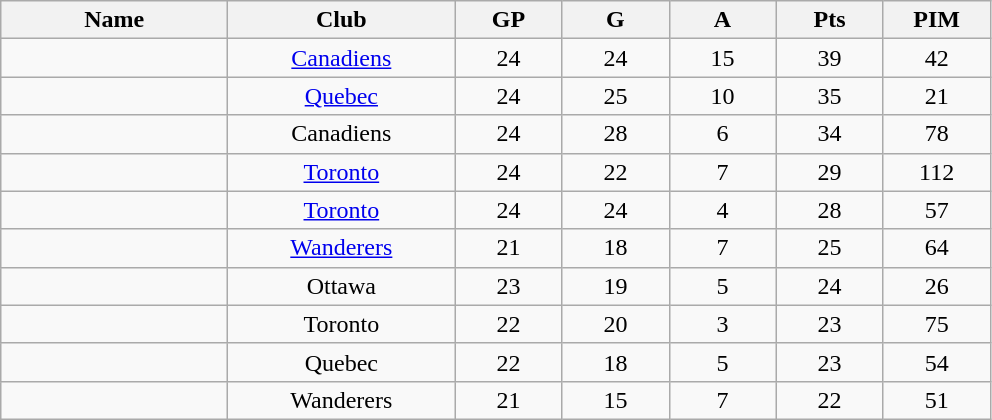<table class="wikitable" style="text-align:center;">
<tr>
<th style="width:9em">Name</th>
<th style="width:9em">Club</th>
<th style="width:4em">GP</th>
<th style="width:4em">G</th>
<th style="width:4em">A</th>
<th style="width:4em">Pts</th>
<th style="width:4em">PIM</th>
</tr>
<tr>
<td align="left"></td>
<td><a href='#'>Canadiens</a></td>
<td>24</td>
<td>24</td>
<td>15</td>
<td>39</td>
<td>42</td>
</tr>
<tr>
<td align="left"></td>
<td><a href='#'>Quebec</a></td>
<td>24</td>
<td>25</td>
<td>10</td>
<td>35</td>
<td>21</td>
</tr>
<tr>
<td align="left"></td>
<td>Canadiens</td>
<td>24</td>
<td>28</td>
<td>6</td>
<td>34</td>
<td>78</td>
</tr>
<tr>
<td align="left"></td>
<td><a href='#'>Toronto</a></td>
<td>24</td>
<td>22</td>
<td>7</td>
<td>29</td>
<td>112</td>
</tr>
<tr>
<td align="left"></td>
<td><a href='#'>Toronto</a></td>
<td>24</td>
<td>24</td>
<td>4</td>
<td>28</td>
<td>57</td>
</tr>
<tr>
<td align="left"></td>
<td><a href='#'>Wanderers</a></td>
<td>21</td>
<td>18</td>
<td>7</td>
<td>25</td>
<td>64</td>
</tr>
<tr>
<td align="left"></td>
<td>Ottawa</td>
<td>23</td>
<td>19</td>
<td>5</td>
<td>24</td>
<td>26</td>
</tr>
<tr>
<td align="left"></td>
<td>Toronto</td>
<td>22</td>
<td>20</td>
<td>3</td>
<td>23</td>
<td>75</td>
</tr>
<tr>
<td align="left"></td>
<td>Quebec</td>
<td>22</td>
<td>18</td>
<td>5</td>
<td>23</td>
<td>54</td>
</tr>
<tr>
<td align="left"></td>
<td>Wanderers</td>
<td>21</td>
<td>15</td>
<td>7</td>
<td>22</td>
<td>51</td>
</tr>
</table>
